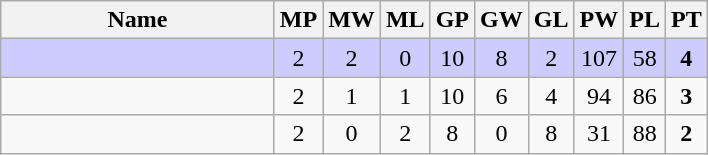<table class=wikitable style="text-align:center">
<tr>
<th width=175>Name</th>
<th width=20>MP</th>
<th width=20>MW</th>
<th width=20>ML</th>
<th width=20>GP</th>
<th width=20>GW</th>
<th width=20>GL</th>
<th width=20>PW</th>
<th width=20>PL</th>
<th width=20>PT</th>
</tr>
<tr style="background-color:#ccccff;">
<td style="text-align:left;"><strong></strong></td>
<td>2</td>
<td>2</td>
<td>0</td>
<td>10</td>
<td>8</td>
<td>2</td>
<td>107</td>
<td>58</td>
<td><strong>4</strong></td>
</tr>
<tr>
<td style="text-align:left;"></td>
<td>2</td>
<td>1</td>
<td>1</td>
<td>10</td>
<td>6</td>
<td>4</td>
<td>94</td>
<td>86</td>
<td><strong>3</strong></td>
</tr>
<tr>
<td style="text-align:left;"></td>
<td>2</td>
<td>0</td>
<td>2</td>
<td>8</td>
<td>0</td>
<td>8</td>
<td>31</td>
<td>88</td>
<td><strong>2</strong></td>
</tr>
</table>
